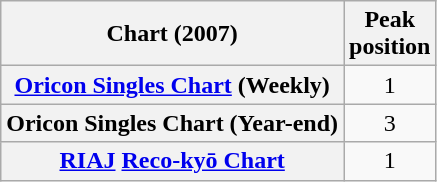<table class="wikitable plainrowheaders sortable" style="text-align:center;" border="1">
<tr>
<th scope="col">Chart (2007)</th>
<th scope="col">Peak<br>position</th>
</tr>
<tr>
<th scope="row"><a href='#'>Oricon Singles Chart</a> (Weekly)</th>
<td>1</td>
</tr>
<tr>
<th scope="row">Oricon Singles Chart (Year-end)</th>
<td>3</td>
</tr>
<tr>
<th scope="row"><a href='#'>RIAJ</a> <a href='#'>Reco-kyō Chart</a></th>
<td>1</td>
</tr>
</table>
